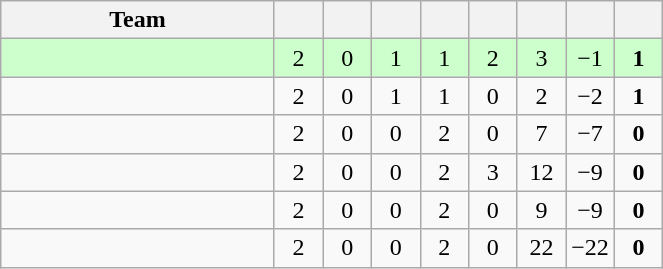<table class="wikitable" style="text-align:center;">
<tr>
<th width=175>Team</th>
<th width=25></th>
<th width=25></th>
<th width=25></th>
<th width=25></th>
<th width=25></th>
<th width=25></th>
<th width=25></th>
<th width=25></th>
</tr>
<tr bgcolor=#ccffcc align=center>
<td style="text-align:left;"></td>
<td>2</td>
<td>0</td>
<td>1</td>
<td>1</td>
<td>2</td>
<td>3</td>
<td>−1</td>
<td><strong>1</strong></td>
</tr>
<tr align=center>
<td style="text-align:left;"></td>
<td>2</td>
<td>0</td>
<td>1</td>
<td>1</td>
<td>0</td>
<td>2</td>
<td>−2</td>
<td><strong>1</strong></td>
</tr>
<tr align=center>
<td style="text-align:left;"></td>
<td>2</td>
<td>0</td>
<td>0</td>
<td>2</td>
<td>0</td>
<td>7</td>
<td>−7</td>
<td><strong>0</strong></td>
</tr>
<tr align=center>
<td style="text-align:left;"></td>
<td>2</td>
<td>0</td>
<td>0</td>
<td>2</td>
<td>3</td>
<td>12</td>
<td>−9</td>
<td><strong>0</strong></td>
</tr>
<tr align=center>
<td style="text-align:left;"></td>
<td>2</td>
<td>0</td>
<td>0</td>
<td>2</td>
<td>0</td>
<td>9</td>
<td>−9</td>
<td><strong>0</strong></td>
</tr>
<tr align=center>
<td style="text-align:left;"></td>
<td>2</td>
<td>0</td>
<td>0</td>
<td>2</td>
<td>0</td>
<td>22</td>
<td>−22</td>
<td><strong>0</strong></td>
</tr>
</table>
